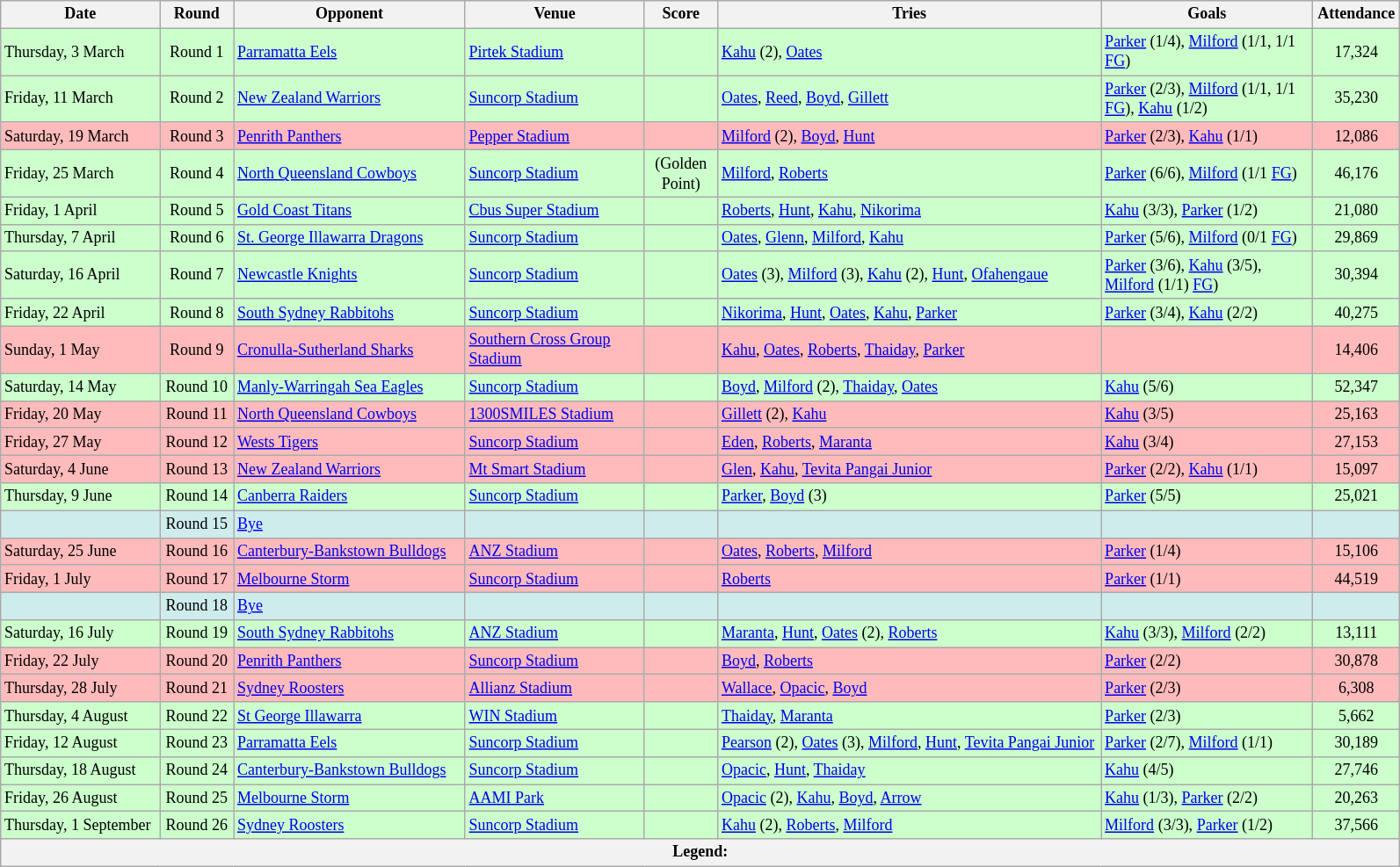<table class="wikitable" style="font-size:75%;">
<tr>
<th width="115">Date</th>
<th width="50">Round</th>
<th width="170">Opponent</th>
<th width="130">Venue</th>
<th width="50">Score</th>
<th width="285">Tries</th>
<th width="155">Goals</th>
<th width="60">Attendance</th>
</tr>
<tr bgcolor= #CCFFCC>
<td>Thursday, 3 March</td>
<td style="text-align:center;">Round 1</td>
<td> <a href='#'>Parramatta Eels</a></td>
<td><a href='#'>Pirtek Stadium</a></td>
<td style="text-align:center;"></td>
<td><a href='#'>Kahu</a> (2), <a href='#'>Oates</a></td>
<td><a href='#'>Parker</a> (1/4), <a href='#'>Milford</a> (1/1, 1/1 <a href='#'>FG</a>)</td>
<td style="text-align:center;">17,324</td>
</tr>
<tr bgcolor= #CCFFCC>
<td>Friday, 11 March</td>
<td style="text-align:center;">Round 2</td>
<td> <a href='#'>New Zealand Warriors</a></td>
<td><a href='#'>Suncorp Stadium</a></td>
<td style="text-align:center;"></td>
<td><a href='#'>Oates</a>, <a href='#'>Reed</a>, <a href='#'>Boyd</a>, <a href='#'>Gillett</a></td>
<td><a href='#'>Parker</a> (2/3), <a href='#'>Milford</a> (1/1, 1/1 <a href='#'>FG</a>), <a href='#'>Kahu</a> (1/2)</td>
<td style="text-align:center;">35,230</td>
</tr>
<tr bgcolor= #FFBBBB>
<td>Saturday, 19 March</td>
<td style="text-align:center;">Round 3</td>
<td> <a href='#'>Penrith Panthers</a></td>
<td><a href='#'>Pepper Stadium</a></td>
<td style="text-align:center;"></td>
<td><a href='#'>Milford</a> (2), <a href='#'>Boyd</a>, <a href='#'>Hunt</a></td>
<td><a href='#'>Parker</a> (2/3), <a href='#'>Kahu</a> (1/1)</td>
<td style=text-align:center;">12,086</td>
</tr>
<tr bgcolor= #CCFFCC>
<td>Friday, 25 March</td>
<td style="text-align:center;">Round 4</td>
<td> <a href='#'>North Queensland Cowboys</a></td>
<td><a href='#'>Suncorp Stadium</a></td>
<td style="text-align:center;"> (Golden Point)</td>
<td><a href='#'>Milford</a>, <a href='#'>Roberts</a></td>
<td><a href='#'>Parker</a> (6/6), <a href='#'>Milford</a> (1/1 <a href='#'>FG</a>)</td>
<td style=text-align:center;">46,176</td>
</tr>
<tr bgcolor= #CCFFCC>
<td>Friday, 1 April</td>
<td style="text-align:center;">Round 5</td>
<td> <a href='#'>Gold Coast Titans</a></td>
<td><a href='#'>Cbus Super Stadium</a></td>
<td style="text-align:center;"></td>
<td><a href='#'>Roberts</a>, <a href='#'>Hunt</a>, <a href='#'>Kahu</a>, <a href='#'>Nikorima</a></td>
<td><a href='#'>Kahu</a> (3/3), <a href='#'>Parker</a> (1/2)</td>
<td style="text-align:center;">21,080</td>
</tr>
<tr bgcolor= #CCFFCC>
<td>Thursday, 7 April</td>
<td style="text-align:center;">Round 6</td>
<td> <a href='#'>St. George Illawarra Dragons</a></td>
<td><a href='#'>Suncorp Stadium</a></td>
<td style="text-align:center;"></td>
<td><a href='#'>Oates</a>, <a href='#'>Glenn</a>, <a href='#'>Milford</a>, <a href='#'>Kahu</a></td>
<td><a href='#'>Parker</a> (5/6), <a href='#'>Milford</a> (0/1 <a href='#'>FG</a>)</td>
<td style="text-align:center;">29,869</td>
</tr>
<tr bgcolor= #CCFFCC>
<td>Saturday, 16 April</td>
<td style="text-align:center;">Round 7</td>
<td> <a href='#'>Newcastle Knights</a></td>
<td><a href='#'>Suncorp Stadium</a></td>
<td style="text-align:center;"></td>
<td><a href='#'>Oates</a> (3), <a href='#'>Milford</a> (3), <a href='#'>Kahu</a> (2), <a href='#'>Hunt</a>, <a href='#'>Ofahengaue</a></td>
<td><a href='#'>Parker</a> (3/6), <a href='#'>Kahu</a> (3/5), <a href='#'>Milford</a> (1/1) <a href='#'>FG</a>)</td>
<td style="text-align:center;">30,394</td>
</tr>
<tr bgcolor= #CCFFCC>
<td>Friday, 22 April</td>
<td style="text-align:center;">Round 8</td>
<td> <a href='#'>South Sydney Rabbitohs</a></td>
<td><a href='#'>Suncorp Stadium</a></td>
<td style="text-align:center;"></td>
<td><a href='#'>Nikorima</a>, <a href='#'>Hunt</a>, <a href='#'>Oates</a>, <a href='#'>Kahu</a>, <a href='#'>Parker</a></td>
<td><a href='#'>Parker</a> (3/4), <a href='#'>Kahu</a> (2/2)</td>
<td style="text-align:center;">40,275</td>
</tr>
<tr bgcolor= #FFBBBB>
<td>Sunday, 1 May</td>
<td style="text-align:center;">Round 9</td>
<td> <a href='#'>Cronulla-Sutherland Sharks</a></td>
<td><a href='#'>Southern Cross Group Stadium</a></td>
<td style="text-align:center;"></td>
<td><a href='#'>Kahu</a>, <a href='#'>Oates</a>, <a href='#'>Roberts</a>, <a href='#'>Thaiday</a>, <a href='#'>Parker</a></td>
<td></td>
<td style="text-align:center;">14,406</td>
</tr>
<tr bgcolor= #CCFFCC>
<td>Saturday, 14 May</td>
<td style="text-align:center;">Round 10</td>
<td> <a href='#'>Manly-Warringah Sea Eagles</a></td>
<td><a href='#'>Suncorp Stadium</a></td>
<td style="text-align:center;"></td>
<td><a href='#'>Boyd</a>, <a href='#'>Milford</a> (2), <a href='#'>Thaiday</a>, <a href='#'>Oates</a></td>
<td><a href='#'>Kahu</a> (5/6)</td>
<td style="text-align:center;">52,347</td>
</tr>
<tr bgcolor= #FFBBBB>
<td>Friday, 20 May</td>
<td style="text-align:center;">Round 11</td>
<td> <a href='#'>North Queensland Cowboys</a></td>
<td><a href='#'>1300SMILES Stadium</a></td>
<td style="text-align:center;"></td>
<td><a href='#'>Gillett</a> (2), <a href='#'>Kahu</a></td>
<td><a href='#'>Kahu</a> (3/5)</td>
<td style="text-align:center;">25,163</td>
</tr>
<tr bgcolor= #FFBBBB>
<td>Friday, 27 May</td>
<td style="text-align:center;">Round 12</td>
<td> <a href='#'>Wests Tigers</a></td>
<td><a href='#'>Suncorp Stadium</a></td>
<td style="text-align:center;"></td>
<td><a href='#'>Eden</a>, <a href='#'>Roberts</a>, <a href='#'>Maranta</a></td>
<td><a href='#'>Kahu</a> (3/4)</td>
<td style="text-align:center;">27,153</td>
</tr>
<tr bgcolor= #FFBBBB>
<td>Saturday, 4 June</td>
<td style="text-align:center;">Round 13</td>
<td> <a href='#'>New Zealand Warriors</a></td>
<td><a href='#'>Mt Smart Stadium</a></td>
<td style="text-align:center;"></td>
<td><a href='#'>Glen</a>, <a href='#'>Kahu</a>, <a href='#'>Tevita Pangai Junior</a></td>
<td><a href='#'>Parker</a> (2/2), <a href='#'>Kahu</a> (1/1)</td>
<td style="text-align:center;">15,097</td>
</tr>
<tr bgcolor= #CCFFCC>
<td>Thursday, 9 June</td>
<td style="text-align:center;">Round 14</td>
<td> <a href='#'>Canberra Raiders</a></td>
<td><a href='#'>Suncorp Stadium</a></td>
<td style="text-align:center;"></td>
<td><a href='#'>Parker</a>, <a href='#'>Boyd</a> (3)</td>
<td><a href='#'>Parker</a> (5/5)</td>
<td style="text-align:center;">25,021</td>
</tr>
<tr bgcolor= #cfecec>
<td></td>
<td style="text-align:center;">Round 15</td>
<td><a href='#'>Bye</a></td>
<td></td>
<td style="text-align:center;"></td>
<td></td>
<td></td>
<td style="text-align:center;"></td>
</tr>
<tr bgcolor= #FFBBBB>
<td>Saturday, 25 June</td>
<td style="text-align:center;">Round 16</td>
<td> <a href='#'>Canterbury-Bankstown Bulldogs</a></td>
<td><a href='#'>ANZ Stadium</a></td>
<td style="text-align:center;"></td>
<td><a href='#'>Oates</a>, <a href='#'>Roberts</a>, <a href='#'>Milford</a></td>
<td><a href='#'>Parker</a> (1/4)</td>
<td style="text-align:center;">15,106</td>
</tr>
<tr bgcolor= #FFBBBB>
<td>Friday, 1 July</td>
<td style="text-align:center;">Round 17</td>
<td> <a href='#'>Melbourne Storm</a></td>
<td><a href='#'>Suncorp Stadium</a></td>
<td style="text-align:center;"></td>
<td><a href='#'>Roberts</a></td>
<td><a href='#'>Parker</a> (1/1)</td>
<td style="text-align:center;">44,519</td>
</tr>
<tr bgcolor= #cfecec>
<td></td>
<td style="text-align:center;">Round 18</td>
<td><a href='#'>Bye</a></td>
<td></td>
<td style="text-align:center;"></td>
<td></td>
<td></td>
<td style="text-align:center;"></td>
</tr>
<tr bgcolor= #CCFFCC>
<td>Saturday, 16 July</td>
<td style="text-align:center;">Round 19</td>
<td> <a href='#'>South Sydney Rabbitohs</a></td>
<td><a href='#'>ANZ Stadium</a></td>
<td style="text-align:center;"></td>
<td><a href='#'>Maranta</a>, <a href='#'>Hunt</a>, <a href='#'>Oates</a> (2), <a href='#'>Roberts</a></td>
<td><a href='#'>Kahu</a> (3/3), <a href='#'>Milford</a> (2/2)</td>
<td style="text-align:center;">13,111</td>
</tr>
<tr bgcolor= #FFBBBB>
<td>Friday, 22 July</td>
<td style="text-align:center;">Round 20</td>
<td> <a href='#'>Penrith Panthers</a></td>
<td><a href='#'>Suncorp Stadium</a></td>
<td style="text-align:center;"></td>
<td><a href='#'>Boyd</a>, <a href='#'>Roberts</a></td>
<td><a href='#'>Parker</a> (2/2)</td>
<td style="text-align:center;">30,878</td>
</tr>
<tr bgcolor= #FFBBBB>
<td>Thursday, 28 July</td>
<td style="text-align:center;">Round 21</td>
<td> <a href='#'>Sydney Roosters</a></td>
<td><a href='#'>Allianz Stadium</a></td>
<td style="text-align:center;"></td>
<td><a href='#'>Wallace</a>, <a href='#'>Opacic</a>, <a href='#'>Boyd</a></td>
<td><a href='#'>Parker</a> (2/3)</td>
<td style="text-align:center;">6,308</td>
</tr>
<tr bgcolor= #CCFFCC>
<td>Thursday, 4 August</td>
<td style="text-align:center;">Round 22</td>
<td> <a href='#'>St George Illawarra</a></td>
<td><a href='#'>WIN Stadium</a></td>
<td style="text-align:center;"></td>
<td><a href='#'>Thaiday</a>, <a href='#'>Maranta</a></td>
<td><a href='#'>Parker</a> (2/3)</td>
<td style="text-align:center;">5,662</td>
</tr>
<tr bgcolor= #CCFFCC>
<td>Friday, 12 August</td>
<td style="text-align:center;">Round 23</td>
<td> <a href='#'>Parramatta Eels</a></td>
<td><a href='#'>Suncorp Stadium</a></td>
<td style="text-align:center;"></td>
<td><a href='#'>Pearson</a> (2), <a href='#'>Oates</a> (3), <a href='#'>Milford</a>, <a href='#'>Hunt</a>, <a href='#'>Tevita Pangai Junior</a></td>
<td><a href='#'>Parker</a> (2/7), <a href='#'>Milford</a> (1/1)</td>
<td style=text-align:center;">30,189</td>
</tr>
<tr bgcolor= #CCFFCC>
<td>Thursday, 18 August</td>
<td style="text-align:center;">Round 24</td>
<td> <a href='#'>Canterbury-Bankstown Bulldogs</a></td>
<td><a href='#'>Suncorp Stadium</a></td>
<td style="text-align:center;"></td>
<td><a href='#'>Opacic</a>, <a href='#'>Hunt</a>, <a href='#'>Thaiday</a></td>
<td><a href='#'>Kahu</a> (4/5)</td>
<td style=text-align:center;">27,746</td>
</tr>
<tr bgcolor= #CCFFCC>
<td>Friday, 26 August</td>
<td style="text-align:center;">Round 25</td>
<td> <a href='#'>Melbourne Storm</a></td>
<td><a href='#'>AAMI Park</a></td>
<td style="text-align:center;"></td>
<td><a href='#'>Opacic</a> (2), <a href='#'>Kahu</a>, <a href='#'>Boyd</a>, <a href='#'>Arrow</a></td>
<td><a href='#'>Kahu</a> (1/3), <a href='#'>Parker</a> (2/2)</td>
<td style=text-align:center;">20,263</td>
</tr>
<tr bgcolor= #CCFFCC>
<td>Thursday, 1 September</td>
<td style="text-align:center;">Round 26</td>
<td> <a href='#'>Sydney Roosters</a></td>
<td><a href='#'>Suncorp Stadium</a></td>
<td style="text-align:center;"></td>
<td><a href='#'>Kahu</a> (2), <a href='#'>Roberts</a>, <a href='#'>Milford</a></td>
<td><a href='#'>Milford</a> (3/3), <a href='#'>Parker</a> (1/2)</td>
<td style=text-align:center;">37,566</td>
</tr>
<tr>
<th colspan="11"><strong>Legend</strong>:    </th>
</tr>
</table>
